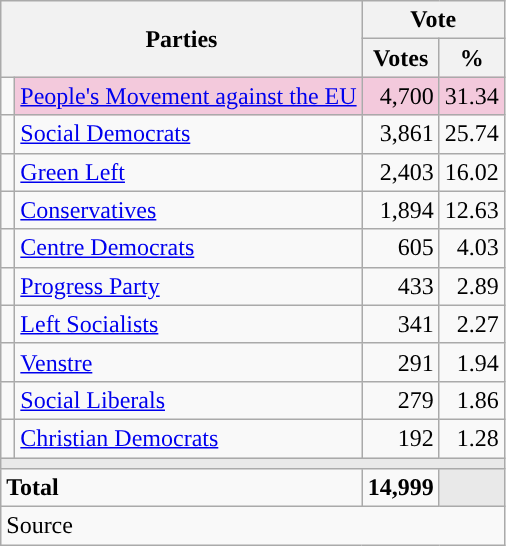<table class="wikitable" style="text-align:right;">
<tr>
<th style="text-align:centre;" rowspan="2" colspan="2" width="225">Parties</th>
<th colspan="3">Vote</th>
</tr>
<tr>
<th width="15">Votes</th>
<th width="15">%</th>
</tr>
<tr>
<td width="2" style="color:inherit;background:"></td>
<td bgcolor=#f3c9dc   align="left"><a href='#'>People's Movement against the EU</a></td>
<td bgcolor=#f3c9dc>4,700</td>
<td bgcolor=#f3c9dc>31.34</td>
</tr>
<tr>
<td width="2" style="color:inherit;background:"></td>
<td align="left"><a href='#'>Social Democrats</a></td>
<td>3,861</td>
<td>25.74</td>
</tr>
<tr>
<td width="2" style="color:inherit;background:"></td>
<td align="left"><a href='#'>Green Left</a></td>
<td>2,403</td>
<td>16.02</td>
</tr>
<tr>
<td width="2" style="color:inherit;background:"></td>
<td align="left"><a href='#'>Conservatives</a></td>
<td>1,894</td>
<td>12.63</td>
</tr>
<tr>
<td width="2" style="color:inherit;background:"></td>
<td align="left"><a href='#'>Centre Democrats</a></td>
<td>605</td>
<td>4.03</td>
</tr>
<tr>
<td width="2" style="color:inherit;background:"></td>
<td align="left"><a href='#'>Progress Party</a></td>
<td>433</td>
<td>2.89</td>
</tr>
<tr>
<td width="2" style="color:inherit;background:"></td>
<td align="left"><a href='#'>Left Socialists</a></td>
<td>341</td>
<td>2.27</td>
</tr>
<tr>
<td width="2" style="color:inherit;background:"></td>
<td align="left"><a href='#'>Venstre</a></td>
<td>291</td>
<td>1.94</td>
</tr>
<tr>
<td width="2" style="color:inherit;background:"></td>
<td align="left"><a href='#'>Social Liberals</a></td>
<td>279</td>
<td>1.86</td>
</tr>
<tr>
<td width="2" style="color:inherit;background:"></td>
<td align="left"><a href='#'>Christian Democrats</a></td>
<td>192</td>
<td>1.28</td>
</tr>
<tr>
<td colspan="7" bgcolor="#E9E9E9"></td>
</tr>
<tr>
<td align="left" colspan="2"><strong>Total</strong></td>
<td><strong>14,999</strong></td>
<td bgcolor="#E9E9E9" colspan="2"></td>
</tr>
<tr>
<td align="left" colspan="6">Source</td>
</tr>
</table>
